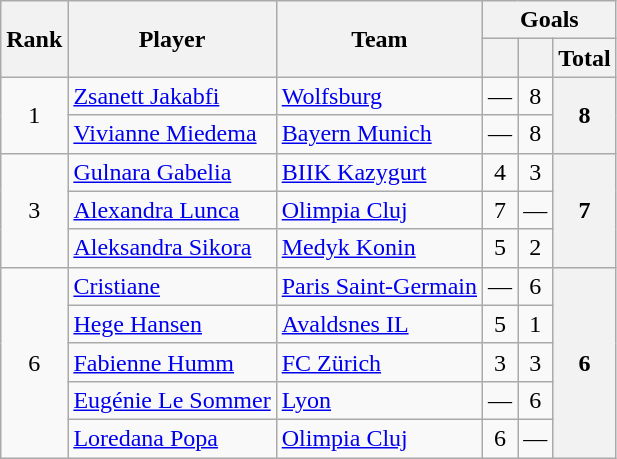<table class="wikitable" style="text-align:center">
<tr>
<th rowspan=2>Rank</th>
<th rowspan=2>Player</th>
<th rowspan=2>Team</th>
<th colspan=3>Goals</th>
</tr>
<tr>
<th></th>
<th></th>
<th>Total</th>
</tr>
<tr>
<td rowspan=2>1</td>
<td align=left> <a href='#'>Zsanett Jakabfi</a></td>
<td align=left> <a href='#'>Wolfsburg</a></td>
<td>—</td>
<td>8</td>
<th rowspan=2>8</th>
</tr>
<tr>
<td align=left> <a href='#'>Vivianne Miedema</a></td>
<td align=left> <a href='#'>Bayern Munich</a></td>
<td>—</td>
<td>8</td>
</tr>
<tr>
<td rowspan=3>3</td>
<td align=left> <a href='#'>Gulnara Gabelia</a></td>
<td align=left> <a href='#'>BIIK Kazygurt</a></td>
<td>4</td>
<td>3</td>
<th rowspan=3>7</th>
</tr>
<tr>
<td align=left> <a href='#'>Alexandra Lunca</a></td>
<td align=left> <a href='#'>Olimpia Cluj</a></td>
<td>7</td>
<td>—</td>
</tr>
<tr>
<td align=left> <a href='#'>Aleksandra Sikora</a></td>
<td align=left> <a href='#'>Medyk Konin</a></td>
<td>5</td>
<td>2</td>
</tr>
<tr>
<td rowspan=5>6</td>
<td align=left> <a href='#'>Cristiane</a></td>
<td align=left> <a href='#'>Paris Saint-Germain</a></td>
<td>—</td>
<td>6</td>
<th rowspan=5>6</th>
</tr>
<tr>
<td align=left> <a href='#'>Hege Hansen</a></td>
<td align=left> <a href='#'>Avaldsnes IL</a></td>
<td>5</td>
<td>1</td>
</tr>
<tr>
<td align=left> <a href='#'>Fabienne Humm</a></td>
<td align=left> <a href='#'>FC Zürich</a></td>
<td>3</td>
<td>3</td>
</tr>
<tr>
<td align=left> <a href='#'>Eugénie Le Sommer</a></td>
<td align=left> <a href='#'>Lyon</a></td>
<td>—</td>
<td>6</td>
</tr>
<tr>
<td align=left> <a href='#'>Loredana Popa</a></td>
<td align=left> <a href='#'>Olimpia Cluj</a></td>
<td>6</td>
<td>—</td>
</tr>
</table>
